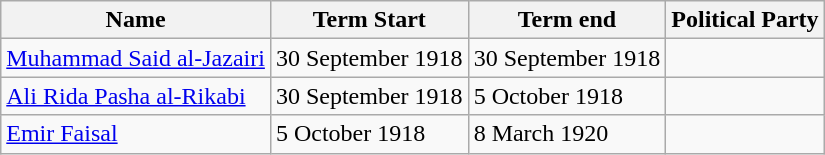<table class="wikitable">
<tr ->
<th>Name</th>
<th>Term Start</th>
<th>Term end</th>
<th>Political Party</th>
</tr>
<tr ->
<td><a href='#'>Muhammad Said al-Jazairi</a></td>
<td>30 September 1918</td>
<td>30 September 1918</td>
<td></td>
</tr>
<tr ->
<td><a href='#'>Ali Rida Pasha al-Rikabi</a></td>
<td>30 September 1918</td>
<td>5 October 1918</td>
<td></td>
</tr>
<tr ->
<td><a href='#'>Emir Faisal</a></td>
<td>5 October 1918</td>
<td>8 March 1920</td>
<td></td>
</tr>
</table>
